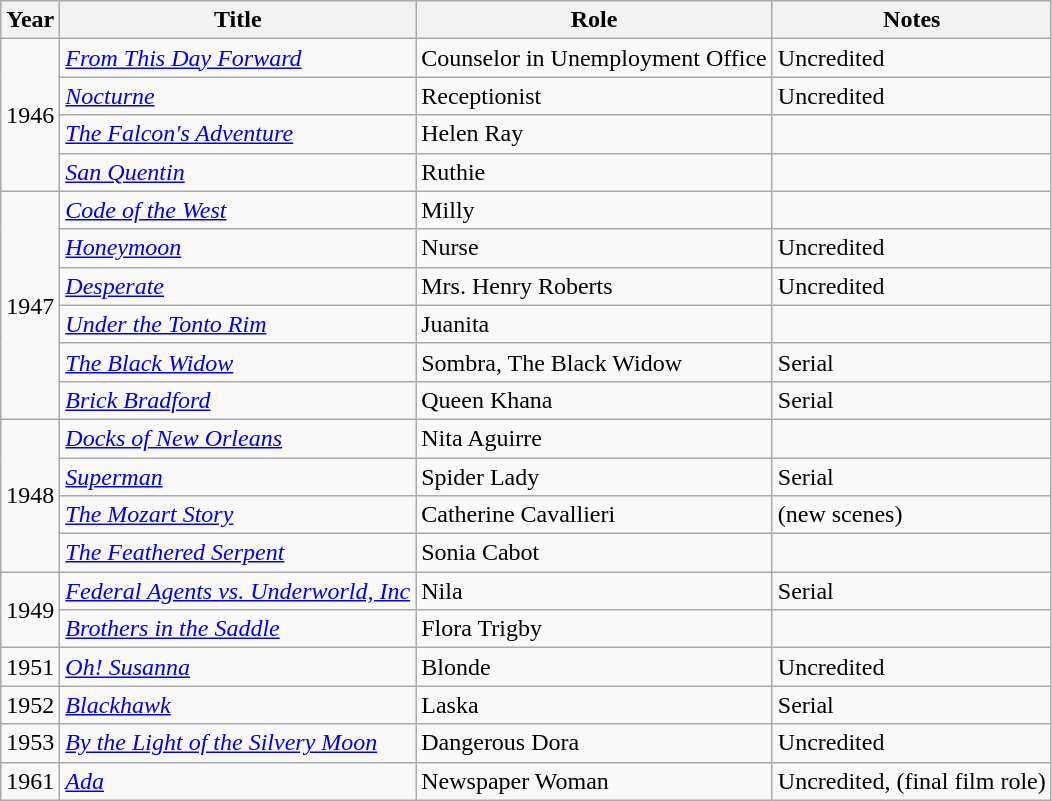<table class="wikitable">
<tr>
<th>Year</th>
<th>Title</th>
<th>Role</th>
<th>Notes</th>
</tr>
<tr>
<td rowspan=4>1946</td>
<td><em><a href='#'>From This Day Forward</a></em></td>
<td>Counselor in Unemployment Office</td>
<td>Uncredited</td>
</tr>
<tr>
<td><em><a href='#'>Nocturne</a></em></td>
<td>Receptionist</td>
<td>Uncredited</td>
</tr>
<tr>
<td><em><a href='#'>The Falcon's Adventure</a></em></td>
<td>Helen Ray</td>
<td></td>
</tr>
<tr>
<td><em><a href='#'>San Quentin</a></em></td>
<td>Ruthie</td>
<td></td>
</tr>
<tr>
<td rowspan=6>1947</td>
<td><em><a href='#'>Code of the West</a></em></td>
<td>Milly</td>
<td></td>
</tr>
<tr>
<td><em><a href='#'>Honeymoon</a></em></td>
<td>Nurse</td>
<td>Uncredited</td>
</tr>
<tr>
<td><em><a href='#'>Desperate</a></em></td>
<td>Mrs. Henry Roberts</td>
<td>Uncredited</td>
</tr>
<tr>
<td><em><a href='#'>Under the Tonto Rim</a></em></td>
<td>Juanita</td>
<td></td>
</tr>
<tr>
<td><em><a href='#'>The Black Widow</a></em></td>
<td>Sombra, The Black Widow</td>
<td>Serial</td>
</tr>
<tr>
<td><em><a href='#'>Brick Bradford</a></em></td>
<td>Queen Khana</td>
<td>Serial</td>
</tr>
<tr>
<td rowspan=4>1948</td>
<td><em><a href='#'>Docks of New Orleans</a></em></td>
<td>Nita Aguirre</td>
<td></td>
</tr>
<tr>
<td><em><a href='#'>Superman</a></em></td>
<td>Spider Lady</td>
<td>Serial</td>
</tr>
<tr>
<td><em><a href='#'>The Mozart Story</a></em></td>
<td>Catherine Cavallieri</td>
<td>(new scenes)</td>
</tr>
<tr>
<td><em><a href='#'>The Feathered Serpent</a></em></td>
<td>Sonia Cabot</td>
<td></td>
</tr>
<tr>
<td rowspan=2>1949</td>
<td><em><a href='#'>Federal Agents vs. Underworld, Inc</a></em></td>
<td>Nila</td>
<td>Serial</td>
</tr>
<tr>
<td><em><a href='#'>Brothers in the Saddle</a></em></td>
<td>Flora Trigby</td>
<td></td>
</tr>
<tr>
<td>1951</td>
<td><em><a href='#'>Oh! Susanna</a></em></td>
<td>Blonde</td>
<td>Uncredited</td>
</tr>
<tr>
<td>1952</td>
<td><em><a href='#'>Blackhawk</a></em></td>
<td>Laska</td>
<td>Serial</td>
</tr>
<tr>
<td>1953</td>
<td><em><a href='#'>By the Light of the Silvery Moon</a></em></td>
<td>Dangerous Dora</td>
<td>Uncredited</td>
</tr>
<tr>
<td>1961</td>
<td><em><a href='#'>Ada</a></em></td>
<td>Newspaper Woman</td>
<td>Uncredited, (final film role)</td>
</tr>
</table>
